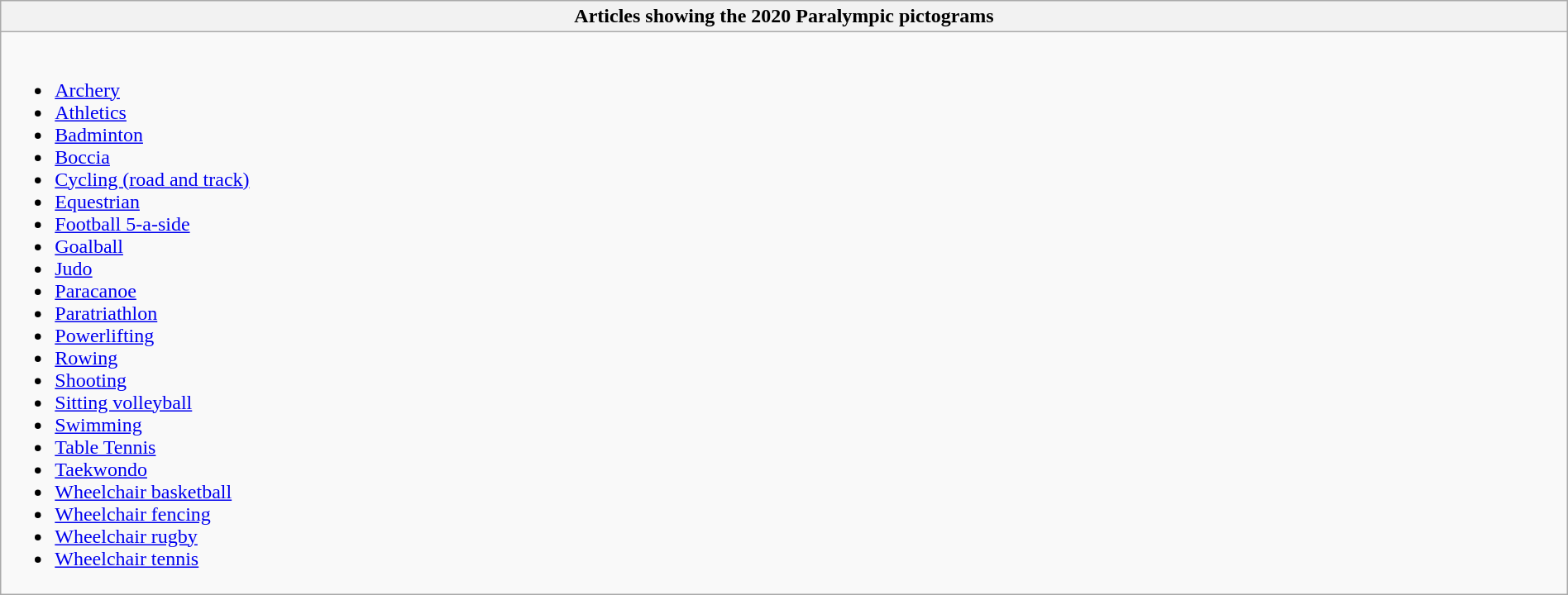<table class="wikitable mw-collapsible" style="width:100%;">
<tr>
<th>Articles showing the 2020 Paralympic pictograms</th>
</tr>
<tr>
<td><br><ul><li><a href='#'>Archery</a></li><li><a href='#'>Athletics</a></li><li><a href='#'>Badminton</a></li><li><a href='#'>Boccia</a></li><li><a href='#'>Cycling (road and track)</a></li><li><a href='#'>Equestrian</a></li><li><a href='#'>Football 5-a-side</a></li><li><a href='#'>Goalball</a></li><li><a href='#'>Judo</a></li><li><a href='#'>Paracanoe</a></li><li><a href='#'>Paratriathlon</a></li><li><a href='#'>Powerlifting</a></li><li><a href='#'>Rowing</a></li><li><a href='#'>Shooting</a></li><li><a href='#'>Sitting volleyball</a></li><li><a href='#'>Swimming</a></li><li><a href='#'>Table Tennis</a></li><li><a href='#'>Taekwondo</a></li><li><a href='#'>Wheelchair basketball</a></li><li><a href='#'>Wheelchair fencing</a></li><li><a href='#'>Wheelchair rugby</a></li><li><a href='#'>Wheelchair tennis</a></li></ul></td>
</tr>
</table>
